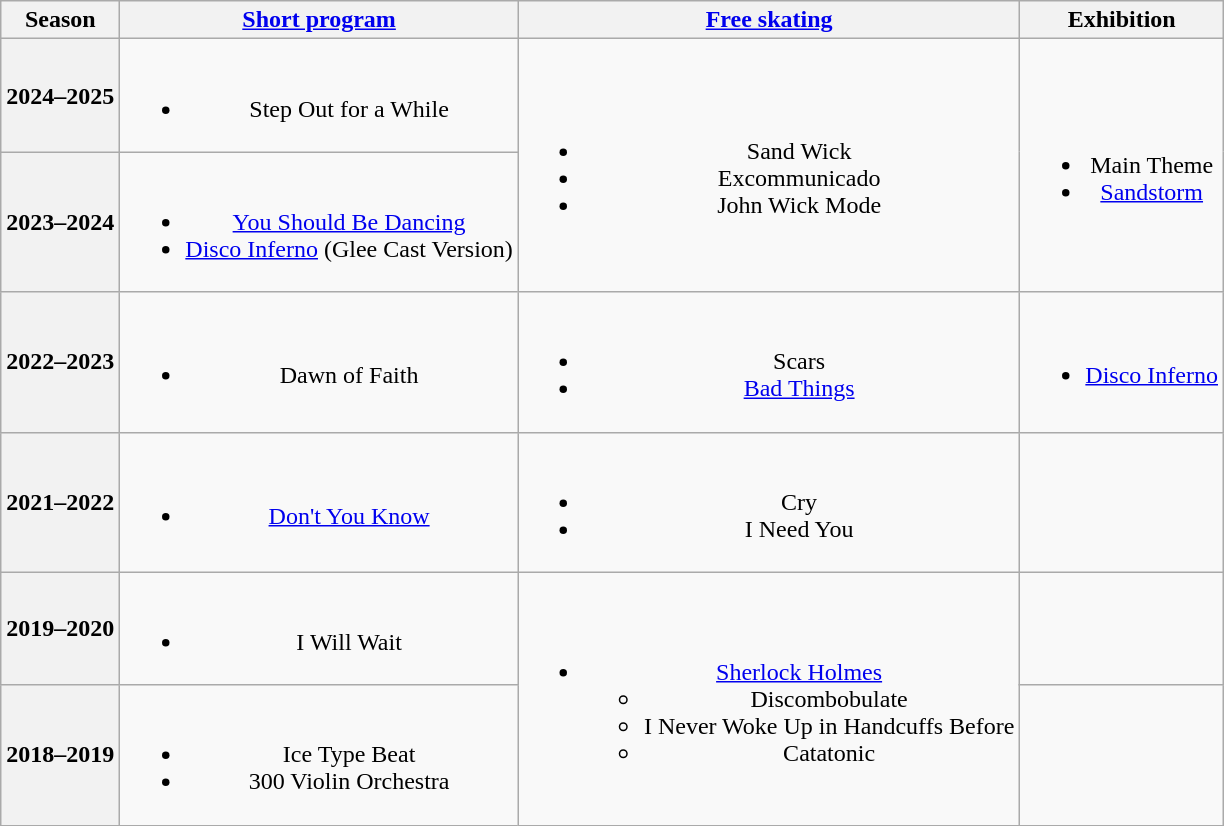<table class="wikitable" style="text-align:center">
<tr>
<th>Season</th>
<th><a href='#'>Short program</a></th>
<th><a href='#'>Free skating</a></th>
<th>Exhibition</th>
</tr>
<tr>
<th>2024–2025 <br> </th>
<td><br><ul><li>Step Out for a While <br> </li></ul></td>
<td rowspan=2><br><ul><li>Sand Wick <br></li><li>Excommunicado <br></li><li>John Wick Mode <br></li></ul></td>
<td rowspan=2><br><ul><li>Main Theme <br></li><li><a href='#'>Sandstorm</a> <br></li></ul></td>
</tr>
<tr>
<th>2023–2024<br></th>
<td><br><ul><li><a href='#'>You Should Be Dancing</a> <br></li><li><a href='#'>Disco Inferno</a> (Glee Cast Version) <br></li></ul></td>
</tr>
<tr>
<th>2022–2023<br></th>
<td><br><ul><li>Dawn of Faith <br></li></ul></td>
<td><br><ul><li>Scars <br></li><li><a href='#'>Bad Things</a><br></li></ul></td>
<td><br><ul><li><a href='#'>Disco Inferno</a><br></li></ul></td>
</tr>
<tr>
<th>2021–2022<br></th>
<td><br><ul><li><a href='#'>Don't You Know</a> <br></li></ul></td>
<td><br><ul><li>Cry <br></li><li>I Need You <br></li></ul></td>
<td></td>
</tr>
<tr>
<th>2019–2020 <br></th>
<td><br><ul><li>I Will Wait <br></li></ul></td>
<td rowspan="2"><br><ul><li><a href='#'>Sherlock Holmes</a> <br><ul><li>Discombobulate</li><li>I Never Woke Up in Handcuffs Before</li><li>Catatonic</li></ul></li></ul></td>
<td></td>
</tr>
<tr>
<th>2018–2019 <br></th>
<td><br><ul><li>Ice Type Beat <br></li><li>300 Violin Orchestra <br></li></ul></td>
<td></td>
</tr>
</table>
